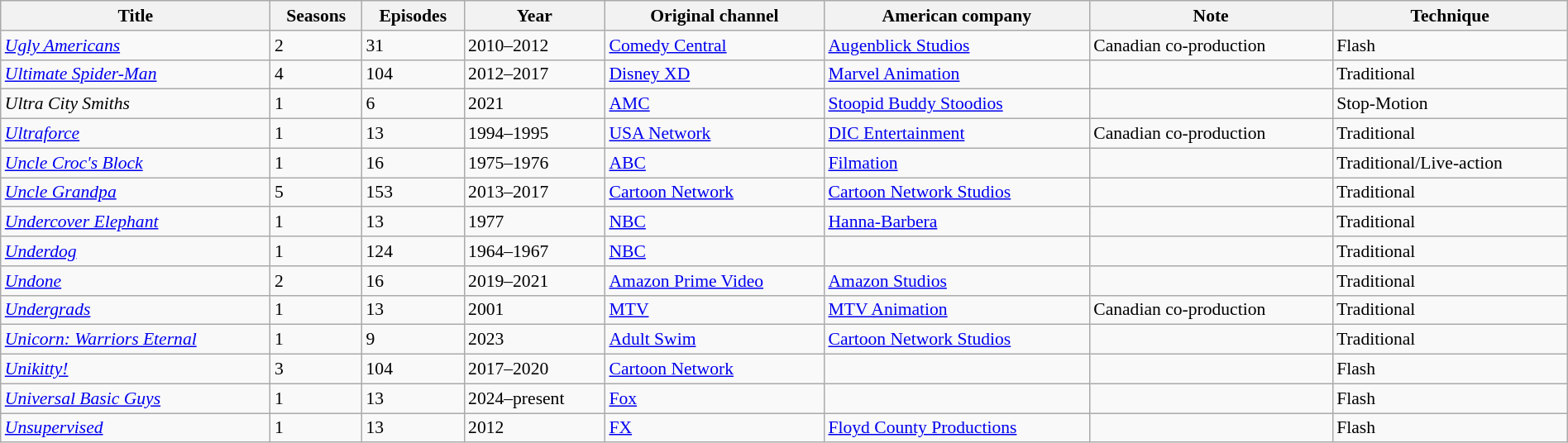<table class="wikitable sortable" style="text-align: left; font-size:90%; width:100%;">
<tr>
<th>Title</th>
<th>Seasons</th>
<th>Episodes</th>
<th>Year</th>
<th>Original channel</th>
<th>American company</th>
<th>Note</th>
<th>Technique</th>
</tr>
<tr>
<td><em><a href='#'>Ugly Americans</a></em></td>
<td>2</td>
<td>31</td>
<td>2010–2012</td>
<td><a href='#'>Comedy Central</a></td>
<td><a href='#'>Augenblick Studios</a></td>
<td>Canadian co-production</td>
<td>Flash</td>
</tr>
<tr>
<td><em><a href='#'>Ultimate Spider-Man</a></em></td>
<td>4</td>
<td>104</td>
<td>2012–2017</td>
<td><a href='#'>Disney XD</a></td>
<td><a href='#'>Marvel Animation</a></td>
<td></td>
<td>Traditional</td>
</tr>
<tr>
<td><em>Ultra City Smiths</em></td>
<td>1</td>
<td>6</td>
<td>2021</td>
<td><a href='#'>AMC</a></td>
<td><a href='#'>Stoopid Buddy Stoodios</a></td>
<td></td>
<td>Stop-Motion</td>
</tr>
<tr>
<td><em><a href='#'>Ultraforce</a></em></td>
<td>1</td>
<td>13</td>
<td>1994–1995</td>
<td><a href='#'>USA Network</a></td>
<td><a href='#'>DIC Entertainment</a></td>
<td>Canadian co-production</td>
<td>Traditional</td>
</tr>
<tr>
<td><em><a href='#'>Uncle Croc's Block</a></em></td>
<td>1</td>
<td>16</td>
<td>1975–1976</td>
<td><a href='#'>ABC</a></td>
<td><a href='#'>Filmation</a></td>
<td></td>
<td>Traditional/Live-action</td>
</tr>
<tr>
<td><em><a href='#'>Uncle Grandpa</a></em></td>
<td>5</td>
<td>153</td>
<td>2013–2017</td>
<td><a href='#'>Cartoon Network</a></td>
<td><a href='#'>Cartoon Network Studios</a></td>
<td></td>
<td>Traditional</td>
</tr>
<tr>
<td><em><a href='#'>Undercover Elephant</a></em></td>
<td>1</td>
<td>13</td>
<td>1977</td>
<td><a href='#'>NBC</a></td>
<td><a href='#'>Hanna-Barbera</a></td>
<td></td>
<td>Traditional</td>
</tr>
<tr>
<td><em><a href='#'>Underdog</a></em></td>
<td>1</td>
<td>124</td>
<td>1964–1967</td>
<td><a href='#'>NBC</a></td>
<td></td>
<td></td>
<td>Traditional</td>
</tr>
<tr>
<td><em><a href='#'>Undone</a></em></td>
<td>2</td>
<td>16</td>
<td>2019–2021</td>
<td><a href='#'>Amazon Prime Video</a></td>
<td><a href='#'>Amazon Studios</a></td>
<td></td>
<td>Traditional</td>
</tr>
<tr>
<td><em><a href='#'>Undergrads</a></em></td>
<td>1</td>
<td>13</td>
<td>2001</td>
<td><a href='#'>MTV</a></td>
<td><a href='#'>MTV Animation</a></td>
<td>Canadian co-production</td>
<td>Traditional</td>
</tr>
<tr>
<td><em><a href='#'>Unicorn: Warriors Eternal</a></em></td>
<td>1</td>
<td>9</td>
<td>2023</td>
<td><a href='#'>Adult Swim</a></td>
<td><a href='#'>Cartoon Network Studios</a></td>
<td></td>
<td>Traditional</td>
</tr>
<tr>
<td><em><a href='#'>Unikitty!</a></em></td>
<td>3</td>
<td>104</td>
<td>2017–2020</td>
<td><a href='#'>Cartoon Network</a></td>
<td></td>
<td></td>
<td>Flash</td>
</tr>
<tr>
<td><em><a href='#'>Universal Basic Guys</a></em></td>
<td>1</td>
<td>13</td>
<td>2024–present</td>
<td><a href='#'>Fox</a></td>
<td></td>
<td></td>
<td>Flash</td>
</tr>
<tr>
<td><em><a href='#'>Unsupervised</a></em></td>
<td>1</td>
<td>13</td>
<td>2012</td>
<td><a href='#'>FX</a></td>
<td><a href='#'>Floyd County Productions</a></td>
<td></td>
<td>Flash</td>
</tr>
</table>
